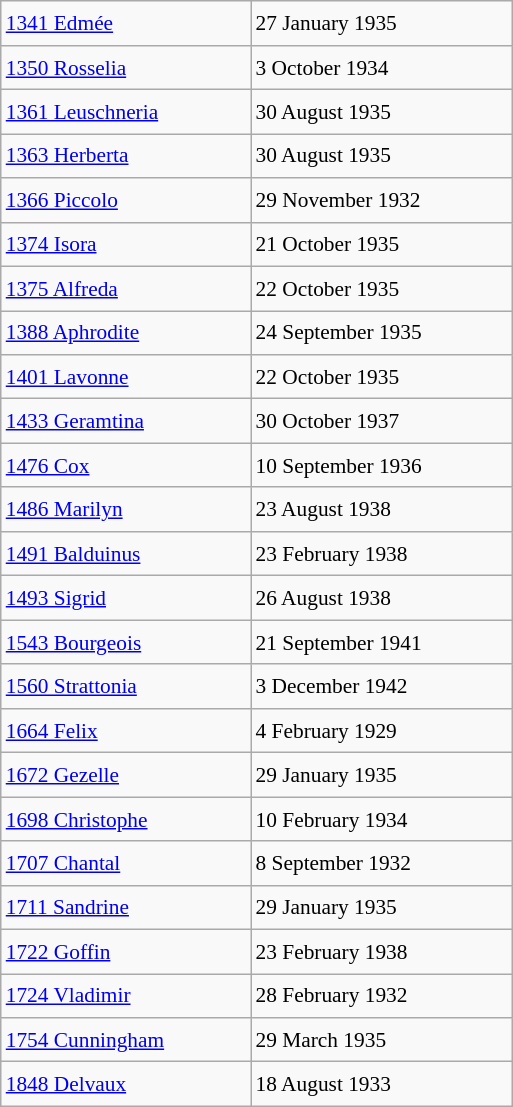<table class="wikitable" style="font-size: 89%; float: left; width: 24em; margin-right: 1em; line-height: 1.6em !important; height: 625px;">
<tr>
<td><a href='#'>1341 Edmée</a></td>
<td>27 January 1935</td>
</tr>
<tr>
<td><a href='#'>1350 Rosselia</a></td>
<td>3 October 1934</td>
</tr>
<tr>
<td><a href='#'>1361 Leuschneria</a></td>
<td>30 August 1935</td>
</tr>
<tr>
<td><a href='#'>1363 Herberta</a></td>
<td>30 August 1935</td>
</tr>
<tr>
<td><a href='#'>1366 Piccolo</a></td>
<td>29 November 1932</td>
</tr>
<tr>
<td><a href='#'>1374 Isora</a></td>
<td>21 October 1935</td>
</tr>
<tr>
<td><a href='#'>1375 Alfreda</a></td>
<td>22 October 1935</td>
</tr>
<tr>
<td><a href='#'>1388 Aphrodite</a></td>
<td>24 September 1935</td>
</tr>
<tr>
<td><a href='#'>1401 Lavonne</a></td>
<td>22 October 1935</td>
</tr>
<tr>
<td><a href='#'>1433 Geramtina</a></td>
<td>30 October 1937</td>
</tr>
<tr>
<td><a href='#'>1476 Cox</a></td>
<td>10 September 1936</td>
</tr>
<tr>
<td><a href='#'>1486 Marilyn</a></td>
<td>23 August 1938</td>
</tr>
<tr>
<td><a href='#'>1491 Balduinus</a></td>
<td>23 February 1938</td>
</tr>
<tr>
<td><a href='#'>1493 Sigrid</a></td>
<td>26 August 1938</td>
</tr>
<tr>
<td><a href='#'>1543 Bourgeois</a></td>
<td>21 September 1941</td>
</tr>
<tr>
<td><a href='#'>1560 Strattonia</a></td>
<td>3 December 1942</td>
</tr>
<tr>
<td><a href='#'>1664 Felix</a></td>
<td>4 February 1929</td>
</tr>
<tr>
<td><a href='#'>1672 Gezelle</a></td>
<td>29 January 1935</td>
</tr>
<tr>
<td><a href='#'>1698 Christophe</a></td>
<td>10 February 1934</td>
</tr>
<tr>
<td><a href='#'>1707 Chantal</a></td>
<td>8 September 1932</td>
</tr>
<tr>
<td><a href='#'>1711 Sandrine</a></td>
<td>29 January 1935</td>
</tr>
<tr>
<td><a href='#'>1722 Goffin</a></td>
<td>23 February 1938</td>
</tr>
<tr>
<td><a href='#'>1724 Vladimir</a></td>
<td>28 February 1932</td>
</tr>
<tr>
<td><a href='#'>1754 Cunningham</a></td>
<td>29 March 1935</td>
</tr>
<tr>
<td><a href='#'>1848 Delvaux</a></td>
<td>18 August 1933</td>
</tr>
</table>
